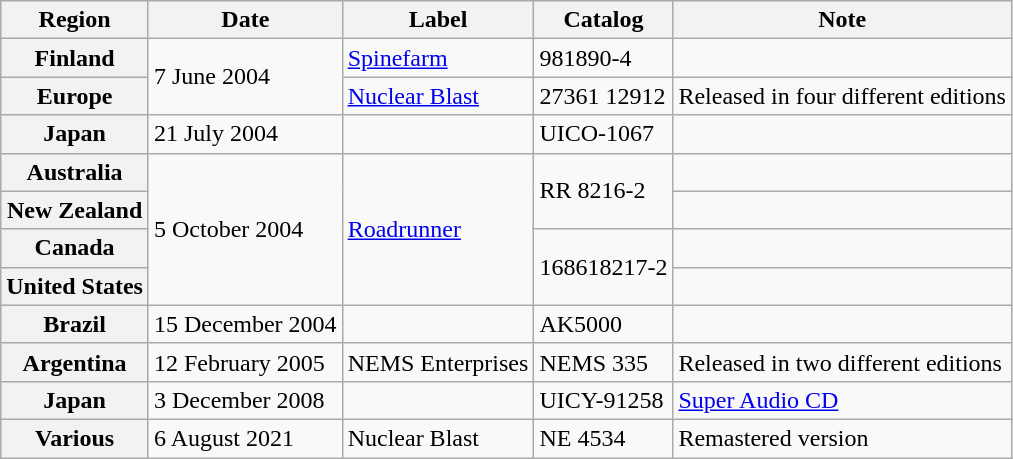<table class="wikitable plainrowheaders">
<tr>
<th scope="col">Region</th>
<th scope="col">Date</th>
<th scope="col">Label</th>
<th scope="col">Catalog </th>
<th scope="col">Note</th>
</tr>
<tr>
<th scope="row">Finland</th>
<td rowspan="2">7 June 2004</td>
<td><a href='#'>Spinefarm</a></td>
<td>981890-4</td>
<td></td>
</tr>
<tr>
<th scope="row">Europe</th>
<td><a href='#'>Nuclear Blast</a></td>
<td>27361 12912</td>
<td>Released in four different editions</td>
</tr>
<tr>
<th scope="row">Japan</th>
<td>21 July 2004</td>
<td></td>
<td>UICO-1067</td>
<td></td>
</tr>
<tr>
<th scope="row">Australia</th>
<td rowspan="4">5 October 2004</td>
<td rowspan="4"><a href='#'>Roadrunner</a></td>
<td rowspan="2">RR 8216-2</td>
<td></td>
</tr>
<tr>
<th scope="row">New Zealand</th>
<td></td>
</tr>
<tr>
<th scope="row">Canada</th>
<td rowspan="2">168618217-2</td>
<td></td>
</tr>
<tr>
<th scope="row">United States</th>
<td></td>
</tr>
<tr>
<th scope="row">Brazil</th>
<td>15 December 2004</td>
<td></td>
<td>AK5000</td>
<td></td>
</tr>
<tr>
<th scope="row">Argentina</th>
<td>12 February 2005</td>
<td>NEMS Enterprises</td>
<td>NEMS 335</td>
<td>Released in two different editions</td>
</tr>
<tr>
<th scope="row">Japan</th>
<td>3 December 2008</td>
<td></td>
<td>UICY-91258</td>
<td><a href='#'>Super Audio CD</a></td>
</tr>
<tr>
<th scope="row">Various</th>
<td>6 August 2021</td>
<td>Nuclear Blast</td>
<td>NE 4534</td>
<td>Remastered version</td>
</tr>
</table>
